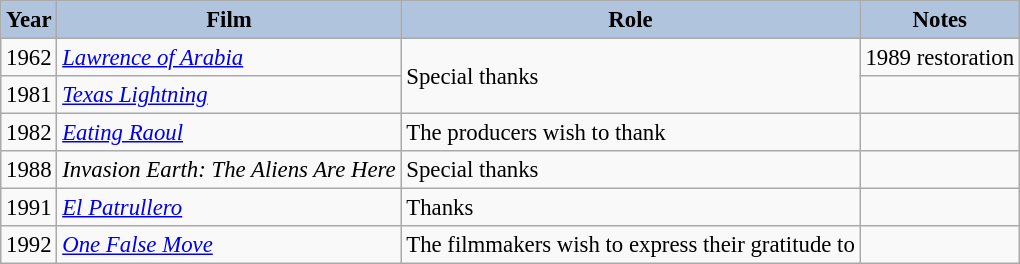<table class="wikitable" style="font-size:95%;">
<tr>
<th style="background:#B0C4DE;">Year</th>
<th style="background:#B0C4DE;">Film</th>
<th style="background:#B0C4DE;">Role</th>
<th style="background:#B0C4DE;">Notes</th>
</tr>
<tr>
<td>1962</td>
<td><em><a href='#'>Lawrence of Arabia</a></em></td>
<td rowspan=2>Special thanks</td>
<td>1989 restoration</td>
</tr>
<tr>
<td>1981</td>
<td><em><a href='#'>Texas Lightning</a></em></td>
<td></td>
</tr>
<tr>
<td>1982</td>
<td><em><a href='#'>Eating Raoul</a></em></td>
<td>The producers wish to thank</td>
<td></td>
</tr>
<tr>
<td>1988</td>
<td><em>Invasion Earth: The Aliens Are Here</em></td>
<td>Special thanks</td>
<td></td>
</tr>
<tr>
<td>1991</td>
<td><em><a href='#'>El Patrullero</a></em></td>
<td>Thanks</td>
<td></td>
</tr>
<tr>
<td>1992</td>
<td><em><a href='#'>One False Move</a></em></td>
<td>The filmmakers wish to express their gratitude to</td>
<td></td>
</tr>
</table>
